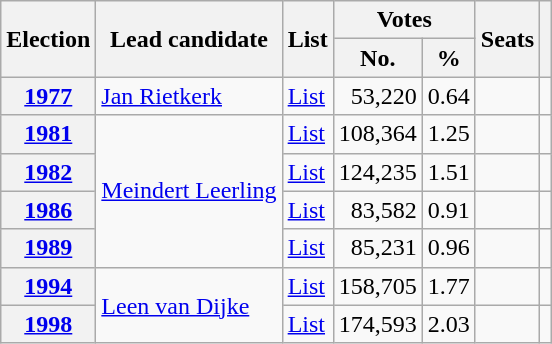<table class="wikitable" style="text-align:right">
<tr>
<th rowspan=2 scope="col">Election</th>
<th rowspan=2 scope="col">Lead candidate</th>
<th rowspan=2 scope="col">List</th>
<th colspan=2 scope="col">Votes</th>
<th rowspan=2 scope="col">Seats</th>
<th scope="col" rowspan=2 class="unsortable"></th>
</tr>
<tr>
<th>No.</th>
<th>%</th>
</tr>
<tr>
<th scope="row"><a href='#'>1977</a></th>
<td align="left"><a href='#'>Jan Rietkerk</a></td>
<td align="left"><a href='#'>List</a></td>
<td>53,220</td>
<td>0.64</td>
<td></td>
<td align="left"></td>
</tr>
<tr>
<th scope="row"><a href='#'>1981</a></th>
<td align="left" rowspan="4"><a href='#'>Meindert Leerling</a></td>
<td align="left"><a href='#'>List</a></td>
<td>108,364</td>
<td>1.25</td>
<td></td>
<td align="left"></td>
</tr>
<tr>
<th scope="row"><a href='#'>1982</a></th>
<td align="left"><a href='#'>List</a></td>
<td>124,235</td>
<td>1.51</td>
<td></td>
<td align="left"></td>
</tr>
<tr>
<th scope="row"><a href='#'>1986</a></th>
<td align="left"><a href='#'>List</a></td>
<td>83,582</td>
<td>0.91</td>
<td></td>
<td align="left"></td>
</tr>
<tr>
<th scope="row"><a href='#'>1989</a></th>
<td align="left"><a href='#'>List</a></td>
<td>85,231</td>
<td>0.96</td>
<td></td>
<td align="left"></td>
</tr>
<tr>
<th scope="row"><a href='#'>1994</a></th>
<td align="left" rowspan="2"><a href='#'>Leen van Dijke</a></td>
<td align="left"><a href='#'>List</a></td>
<td>158,705</td>
<td>1.77</td>
<td></td>
<td align="left"></td>
</tr>
<tr>
<th scope="row"><a href='#'>1998</a></th>
<td align="left"><a href='#'>List</a></td>
<td>174,593</td>
<td>2.03</td>
<td></td>
<td align="left"></td>
</tr>
</table>
